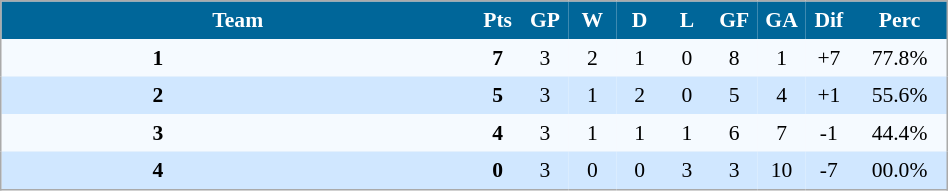<table align=center cellpadding="4" cellspacing="0" style="background: #f9f9f9; border: 1px #aaa solid; border-collapse: collapse; font-size: 90%;" width=50%>
<tr align=center bgcolor=#006699 style="color:white;">
<th width=50% colspan=2>Team</th>
<th width=5%>Pts</th>
<th width=5%>GP</th>
<th width=5%>W</th>
<th width=5%>D</th>
<th width=5%>L</th>
<th width=5%>GF</th>
<th width=5%>GA</th>
<th width=5%>Dif</th>
<th width=10%>Perc</th>
</tr>
<tr align=center bgcolor=#F5FAFF>
<td><strong>1</strong></td>
<td align=left></td>
<td><strong>7</strong></td>
<td>3</td>
<td>2</td>
<td>1</td>
<td>0</td>
<td>8</td>
<td>1</td>
<td>+7</td>
<td>77.8%</td>
</tr>
<tr align=center bgcolor=#D0E7FF>
<td><strong>2</strong></td>
<td align=left></td>
<td><strong>5</strong></td>
<td>3</td>
<td>1</td>
<td>2</td>
<td>0</td>
<td>5</td>
<td>4</td>
<td>+1</td>
<td>55.6%</td>
</tr>
<tr align=center bgcolor=#F5FAFF>
<td><strong>3</strong></td>
<td align=left></td>
<td><strong>4</strong></td>
<td>3</td>
<td>1</td>
<td>1</td>
<td>1</td>
<td>6</td>
<td>7</td>
<td>-1</td>
<td>44.4%</td>
</tr>
<tr align=center bgcolor=#D0E7FF>
<td><strong>4</strong></td>
<td align=left></td>
<td><strong>0</strong></td>
<td>3</td>
<td>0</td>
<td>0</td>
<td>3</td>
<td>3</td>
<td>10</td>
<td>-7</td>
<td>00.0%</td>
</tr>
<tr align=center bgcolor=#F5FAFF>
</tr>
</table>
